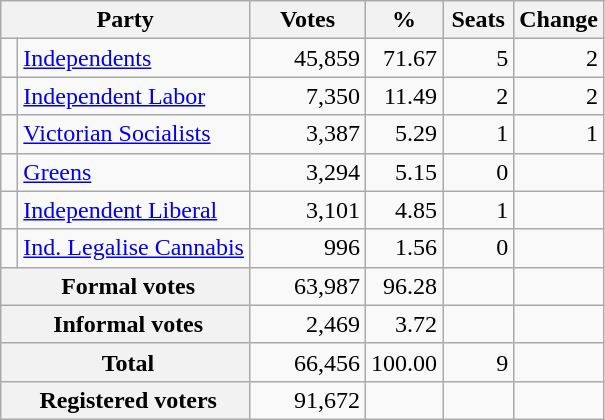<table class="wikitable" style="text-align:right; margin-bottom:0">
<tr>
<th style="width:10px" colspan=3>Party</th>
<th style="width:70px;">Votes</th>
<th style="width:40px;">%</th>
<th style="width:40px;">Seats</th>
<th style="width:40px;">Change</th>
</tr>
<tr>
<td> </td>
<td style="text-align:left;" colspan="2"><a href='#'>Independents</a></td>
<td>45,859</td>
<td>71.67</td>
<td>5</td>
<td> 2</td>
</tr>
<tr>
<td> </td>
<td style="text-align:left;" colspan="2"><a href='#'>Independent Labor</a></td>
<td>7,350</td>
<td>11.49</td>
<td>2</td>
<td> 2</td>
</tr>
<tr>
<td> </td>
<td style="text-align:left;" colspan="2"><a href='#'>Victorian Socialists</a></td>
<td>3,387</td>
<td>5.29</td>
<td>1</td>
<td> 1</td>
</tr>
<tr>
<td> </td>
<td style="text-align:left;" colspan="2"><a href='#'>Greens</a></td>
<td>3,294</td>
<td>5.15</td>
<td>0</td>
<td></td>
</tr>
<tr>
<td> </td>
<td style="text-align:left;" colspan="2"><a href='#'>Independent Liberal</a></td>
<td>3,101</td>
<td>4.85</td>
<td>1</td>
<td></td>
</tr>
<tr>
<td> </td>
<td style="text-align:left;" colspan="2"><a href='#'>Ind. Legalise Cannabis</a></td>
<td>996</td>
<td>1.56</td>
<td>0</td>
<td></td>
</tr>
<tr>
<th colspan="3" rowspan="1"> Formal votes</th>
<td>63,987</td>
<td>96.28</td>
<td></td>
<td></td>
</tr>
<tr>
<th colspan="3" rowspan="1"> Informal votes</th>
<td>2,469</td>
<td>3.72</td>
<td></td>
<td></td>
</tr>
<tr>
<th colspan="3" rowspan="1"> Total</th>
<td>66,456</td>
<td>100.00</td>
<td>9</td>
<td></td>
</tr>
<tr>
<th colspan="3" rowspan="1"> Registered voters</th>
<td>91,672</td>
<td></td>
<td></td>
<td></td>
</tr>
</table>
